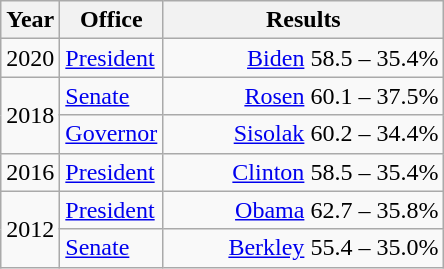<table class=wikitable>
<tr>
<th width="30">Year</th>
<th width="60">Office</th>
<th width="180">Results</th>
</tr>
<tr>
<td>2020</td>
<td><a href='#'>President</a></td>
<td align="right" ><a href='#'>Biden</a> 58.5 – 35.4%</td>
</tr>
<tr>
<td rowspan="2">2018</td>
<td><a href='#'>Senate</a></td>
<td align="right" ><a href='#'>Rosen</a> 60.1 – 37.5%</td>
</tr>
<tr>
<td><a href='#'>Governor</a></td>
<td align="right" ><a href='#'>Sisolak</a> 60.2 – 34.4%</td>
</tr>
<tr>
<td>2016</td>
<td><a href='#'>President</a></td>
<td align="right" ><a href='#'>Clinton</a> 58.5 – 35.4%</td>
</tr>
<tr>
<td rowspan="2">2012</td>
<td><a href='#'>President</a></td>
<td align="right" ><a href='#'>Obama</a> 62.7 – 35.8%</td>
</tr>
<tr>
<td><a href='#'>Senate</a></td>
<td align="right" ><a href='#'>Berkley</a> 55.4 – 35.0%</td>
</tr>
</table>
